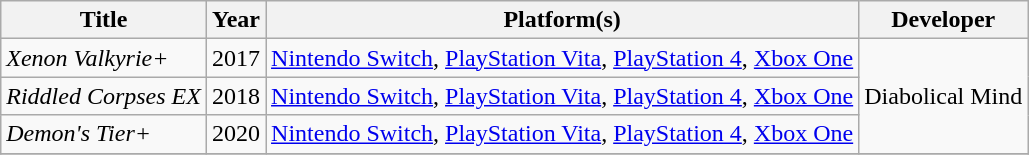<table class="wikitable sortable">
<tr>
<th>Title</th>
<th>Year</th>
<th>Platform(s)</th>
<th>Developer</th>
</tr>
<tr>
<td><em>Xenon Valkyrie+</em> </td>
<td>2017</td>
<td><a href='#'>Nintendo Switch</a>, <a href='#'>PlayStation Vita</a>, <a href='#'>PlayStation 4</a>, <a href='#'>Xbox One</a></td>
<td rowspan="3">Diabolical Mind</td>
</tr>
<tr>
<td><em>Riddled Corpses EX </em></td>
<td>2018</td>
<td><a href='#'>Nintendo Switch</a>, <a href='#'>PlayStation Vita</a>, <a href='#'>PlayStation 4</a>, <a href='#'>Xbox One</a></td>
</tr>
<tr>
<td><em>Demon's Tier+</em> </td>
<td>2020</td>
<td><a href='#'>Nintendo Switch</a>, <a href='#'>PlayStation Vita</a>, <a href='#'>PlayStation 4</a>, <a href='#'>Xbox One</a></td>
</tr>
<tr>
</tr>
</table>
